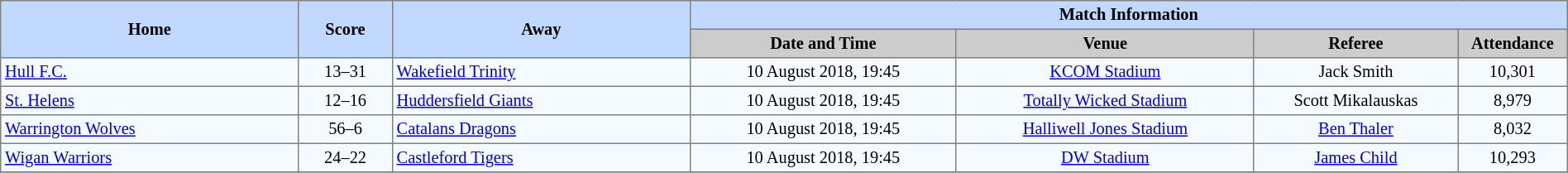<table border=1 style="border-collapse:collapse; font-size:85%; text-align:center;" cellpadding=3 cellspacing=0 width=100%>
<tr bgcolor=#C1D8FF>
<th rowspan=2 width=19%>Home</th>
<th rowspan=2 width=6%>Score</th>
<th rowspan=2 width=19%>Away</th>
<th colspan=6>Match Information</th>
</tr>
<tr bgcolor=#CCCCCC>
<th width=17%>Date and Time</th>
<th width=19%>Venue</th>
<th width=13%>Referee</th>
<th width=7%>Attendance</th>
</tr>
<tr bgcolor=#F5FAFF>
<td align=left> <a href='#'>Hull F.C.</a></td>
<td>13–31</td>
<td align=left> <a href='#'>Wakefield Trinity</a></td>
<td>10 August 2018, 19:45</td>
<td><a href='#'>KCOM Stadium</a></td>
<td>Jack Smith</td>
<td>10,301</td>
</tr>
<tr bgcolor=#F5FAFF>
<td align=left> <a href='#'>St. Helens</a></td>
<td>12–16</td>
<td align=left> <a href='#'>Huddersfield Giants</a></td>
<td>10 August 2018, 19:45</td>
<td><a href='#'>Totally Wicked Stadium</a></td>
<td>Scott Mikalauskas</td>
<td>8,979</td>
</tr>
<tr bgcolor=#F5FAFF>
<td align=left> <a href='#'>Warrington Wolves</a></td>
<td>56–6</td>
<td align=left> <a href='#'>Catalans Dragons</a></td>
<td>10 August 2018, 19:45</td>
<td><a href='#'>Halliwell Jones Stadium</a></td>
<td><a href='#'>Ben Thaler</a></td>
<td>8,032</td>
</tr>
<tr bgcolor=#F5FAFF>
<td align=left> <a href='#'>Wigan Warriors</a></td>
<td>24–22</td>
<td align=left> <a href='#'>Castleford Tigers</a></td>
<td>10 August 2018, 19:45</td>
<td><a href='#'>DW Stadium</a></td>
<td><a href='#'>James Child</a></td>
<td>10,293</td>
</tr>
<tr bgcolor=#F5FAFF>
</tr>
</table>
